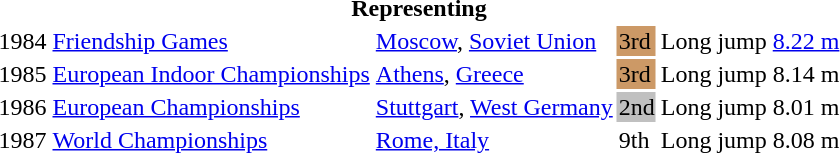<table>
<tr>
<th colspan="6">Representing </th>
</tr>
<tr>
<td>1984</td>
<td><a href='#'>Friendship Games</a></td>
<td><a href='#'>Moscow</a>, <a href='#'>Soviet Union</a></td>
<td bgcolor="cc9966">3rd</td>
<td>Long jump</td>
<td><a href='#'>8.22 m</a></td>
</tr>
<tr>
<td>1985</td>
<td><a href='#'>European Indoor Championships</a></td>
<td><a href='#'>Athens</a>, <a href='#'>Greece</a></td>
<td bgcolor="cc9966">3rd</td>
<td>Long jump</td>
<td>8.14 m</td>
</tr>
<tr>
<td>1986</td>
<td><a href='#'>European Championships</a></td>
<td><a href='#'>Stuttgart</a>, <a href='#'>West Germany</a></td>
<td bgcolor="silver">2nd</td>
<td>Long jump</td>
<td>8.01 m</td>
</tr>
<tr>
<td>1987</td>
<td><a href='#'>World Championships</a></td>
<td><a href='#'>Rome, Italy</a></td>
<td>9th</td>
<td>Long jump</td>
<td>8.08 m</td>
</tr>
</table>
